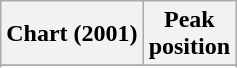<table class="wikitable sortable plainrowheaders" style="text-align:center">
<tr>
<th scope="col">Chart (2001)</th>
<th scope="col">Peak<br> position</th>
</tr>
<tr>
</tr>
<tr>
</tr>
<tr>
</tr>
<tr>
</tr>
<tr>
</tr>
<tr>
</tr>
<tr>
</tr>
<tr>
</tr>
<tr>
</tr>
<tr>
</tr>
</table>
